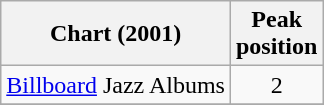<table class="wikitable">
<tr>
<th>Chart (2001)</th>
<th>Peak<br>position</th>
</tr>
<tr>
<td><a href='#'>Billboard</a> Jazz Albums</td>
<td align=center>2</td>
</tr>
<tr>
</tr>
</table>
